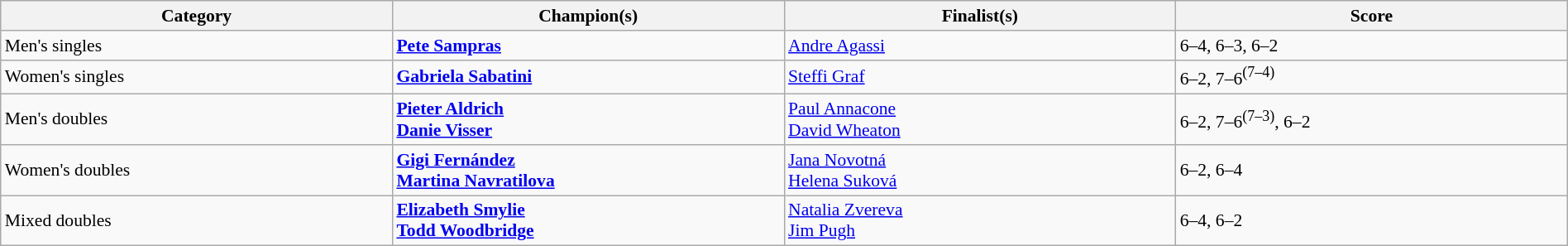<table class="wikitable" style="font-size:90%;" width=100%>
<tr>
<th width=25%>Category</th>
<th width=25%>Champion(s)</th>
<th width=25%>Finalist(s)</th>
<th width=25%>Score</th>
</tr>
<tr>
<td>Men's singles</td>
<td> <strong><a href='#'>Pete Sampras</a> </strong></td>
<td> <a href='#'>Andre Agassi</a></td>
<td>6–4, 6–3, 6–2</td>
</tr>
<tr>
<td>Women's singles</td>
<td> <strong><a href='#'>Gabriela Sabatini</a> </strong></td>
<td> <a href='#'>Steffi Graf</a></td>
<td>6–2, 7–6<sup>(7–4)</sup></td>
</tr>
<tr>
<td>Men's doubles</td>
<td> <strong><a href='#'>Pieter Aldrich</a><br> <a href='#'>Danie Visser</a></strong></td>
<td> <a href='#'>Paul Annacone</a><br> <a href='#'>David Wheaton</a></td>
<td>6–2, 7–6<sup>(7–3)</sup>, 6–2</td>
</tr>
<tr>
<td>Women's doubles</td>
<td> <strong><a href='#'>Gigi Fernández</a><br> <a href='#'>Martina Navratilova</a></strong></td>
<td> <a href='#'>Jana Novotná</a><br> <a href='#'>Helena Suková</a></td>
<td>6–2, 6–4</td>
</tr>
<tr>
<td>Mixed doubles</td>
<td> <strong><a href='#'>Elizabeth Smylie</a><br> <a href='#'>Todd Woodbridge</a></strong></td>
<td> <a href='#'>Natalia Zvereva</a><br> <a href='#'>Jim Pugh</a></td>
<td>6–4, 6–2</td>
</tr>
</table>
